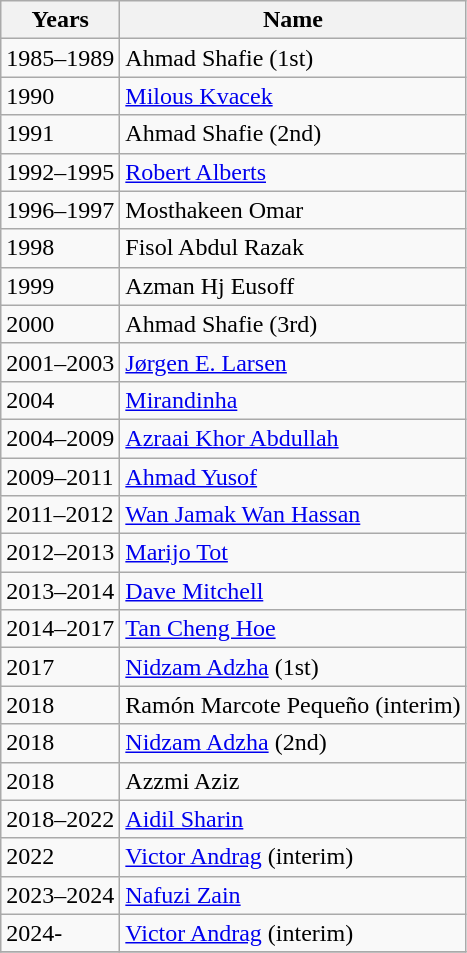<table class="wikitable">
<tr>
<th>Years</th>
<th>Name</th>
</tr>
<tr>
<td>1985–1989</td>
<td> Ahmad Shafie (1st)</td>
</tr>
<tr>
<td>1990</td>
<td> <a href='#'>Milous Kvacek</a></td>
</tr>
<tr>
<td>1991</td>
<td> Ahmad Shafie (2nd)</td>
</tr>
<tr>
<td>1992–1995</td>
<td> <a href='#'>Robert Alberts</a></td>
</tr>
<tr>
<td>1996–1997</td>
<td> Mosthakeen Omar</td>
</tr>
<tr>
<td>1998</td>
<td> Fisol Abdul Razak</td>
</tr>
<tr>
<td>1999</td>
<td> Azman Hj Eusoff</td>
</tr>
<tr>
<td>2000</td>
<td> Ahmad Shafie (3rd)</td>
</tr>
<tr>
<td>2001–2003</td>
<td> <a href='#'>Jørgen E. Larsen</a></td>
</tr>
<tr>
<td>2004</td>
<td> <a href='#'>Mirandinha</a></td>
</tr>
<tr>
<td>2004–2009</td>
<td> <a href='#'>Azraai Khor Abdullah</a></td>
</tr>
<tr>
<td>2009–2011</td>
<td> <a href='#'>Ahmad Yusof</a></td>
</tr>
<tr>
<td>2011–2012</td>
<td> <a href='#'>Wan Jamak Wan Hassan</a></td>
</tr>
<tr>
<td>2012–2013</td>
<td> <a href='#'>Marijo Tot</a></td>
</tr>
<tr>
<td>2013–2014</td>
<td> <a href='#'>Dave Mitchell</a></td>
</tr>
<tr>
<td>2014–2017</td>
<td> <a href='#'>Tan Cheng Hoe</a></td>
</tr>
<tr>
<td>2017</td>
<td> <a href='#'>Nidzam Adzha</a> (1st)</td>
</tr>
<tr>
<td>2018</td>
<td> Ramón Marcote Pequeño (interim)</td>
</tr>
<tr>
<td>2018</td>
<td> <a href='#'>Nidzam Adzha</a> (2nd)</td>
</tr>
<tr>
<td>2018</td>
<td> Azzmi Aziz</td>
</tr>
<tr>
<td>2018–2022</td>
<td> <a href='#'>Aidil Sharin</a></td>
</tr>
<tr>
<td>2022</td>
<td> <a href='#'>Victor Andrag</a> (interim)</td>
</tr>
<tr>
<td>2023–2024</td>
<td> <a href='#'>Nafuzi Zain</a></td>
</tr>
<tr>
<td>2024-</td>
<td> <a href='#'>Victor Andrag</a> (interim)</td>
</tr>
<tr>
</tr>
</table>
